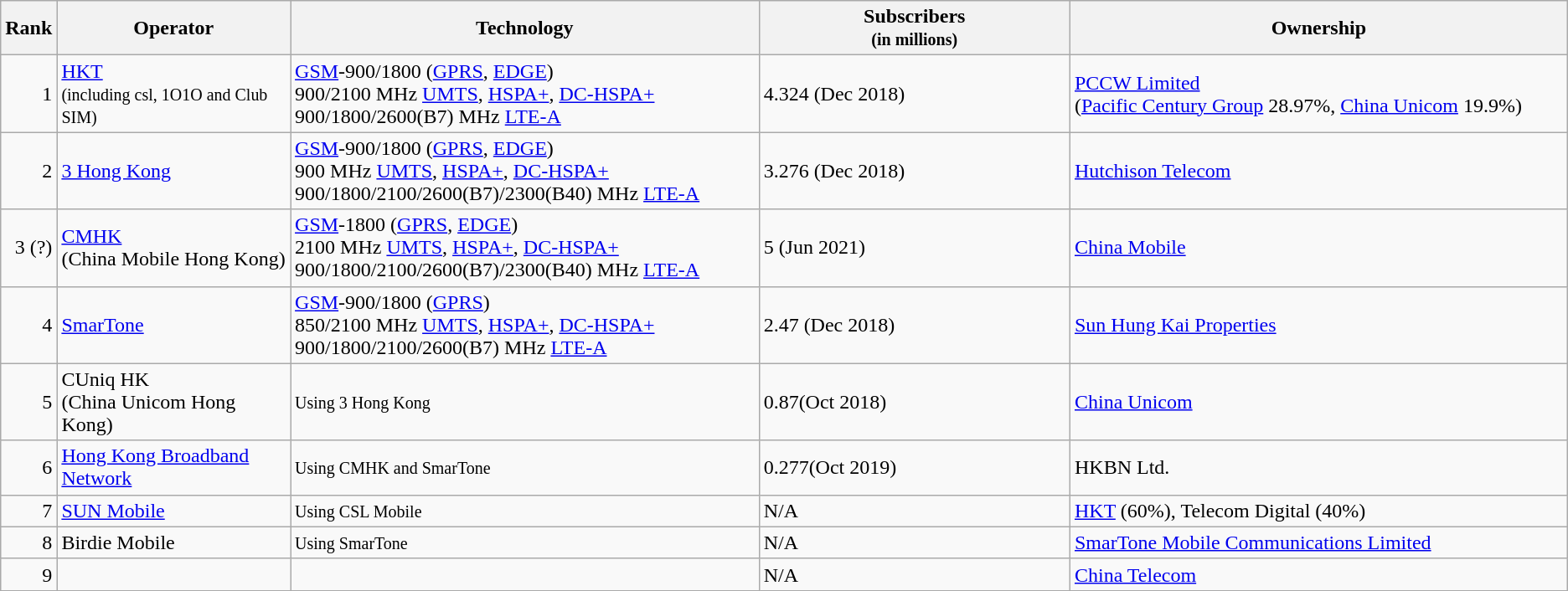<table class="wikitable">
<tr>
<th style="width:3%;">Rank</th>
<th style="width:15%;">Operator</th>
<th style="width:30%;">Technology</th>
<th style="width:20%;">Subscribers<br><small>(in millions)</small></th>
<th style="width:32%;">Ownership</th>
</tr>
<tr>
<td style="text-align:right;">1</td>
<td><a href='#'>HKT</a><br><small>(including csl, 1O1O and Club SIM)</small></td>
<td><a href='#'>GSM</a>-900/1800 (<a href='#'>GPRS</a>, <a href='#'>EDGE</a>)<br>900/2100 MHz <a href='#'>UMTS</a>, <a href='#'>HSPA+</a>, <a href='#'>DC-HSPA+</a>
900/1800/2600(B7) MHz <a href='#'>LTE-A</a></td>
<td>4.324 (Dec 2018)</td>
<td><a href='#'>PCCW Limited</a><br>(<a href='#'>Pacific Century Group</a> 28.97%, <a href='#'>China Unicom</a> 19.9%)</td>
</tr>
<tr>
<td style="text-align:right;">2</td>
<td><a href='#'>3 Hong Kong</a></td>
<td><a href='#'>GSM</a>-900/1800 (<a href='#'>GPRS</a>, <a href='#'>EDGE</a>)<br>900 MHz <a href='#'>UMTS</a>, <a href='#'>HSPA+</a>, <a href='#'>DC-HSPA+</a>
900/1800/2100/2600(B7)/2300(B40) MHz <a href='#'>LTE-A</a></td>
<td>3.276 (Dec 2018)</td>
<td><a href='#'>Hutchison Telecom</a></td>
</tr>
<tr>
<td style="text-align:right;">3 (?)</td>
<td><a href='#'>CMHK</a><br>(China Mobile Hong Kong)</td>
<td><a href='#'>GSM</a>-1800 (<a href='#'>GPRS</a>, <a href='#'>EDGE</a>)<br>2100 MHz <a href='#'>UMTS</a>, <a href='#'>HSPA+</a>, <a href='#'>DC-HSPA+</a>
900/1800/2100/2600(B7)/2300(B40) MHz <a href='#'>LTE-A</a></td>
<td>5 (Jun 2021)</td>
<td><a href='#'>China Mobile</a></td>
</tr>
<tr>
<td style="text-align:right;">4</td>
<td><a href='#'>SmarTone</a></td>
<td><a href='#'>GSM</a>-900/1800 (<a href='#'>GPRS</a>)<br>850/2100 MHz <a href='#'>UMTS</a>, <a href='#'>HSPA+</a>, <a href='#'>DC-HSPA+</a>
900/1800/2100/2600(B7) MHz <a href='#'>LTE-A</a></td>
<td>2.47 (Dec 2018)</td>
<td><a href='#'>Sun Hung Kai Properties</a></td>
</tr>
<tr>
<td align="right">5</td>
<td>CUniq HK<br>(China Unicom Hong Kong)</td>
<td><small>Using 3 Hong Kong</small></td>
<td>0.87(Oct 2018)</td>
<td><a href='#'>China Unicom</a></td>
</tr>
<tr>
<td align="right">6</td>
<td><a href='#'>Hong Kong Broadband Network</a></td>
<td><small>Using CMHK and SmarTone</small></td>
<td>0.277(Oct 2019)</td>
<td>HKBN Ltd.</td>
</tr>
<tr>
<td align="right">7</td>
<td><a href='#'>SUN Mobile</a></td>
<td><small>Using CSL Mobile</small></td>
<td>N/A</td>
<td><a href='#'>HKT</a> (60%), Telecom Digital (40%)</td>
</tr>
<tr>
<td align="right">8</td>
<td>Birdie Mobile</td>
<td><small>Using SmarTone</small></td>
<td>N/A</td>
<td><a href='#'>SmarTone Mobile Communications Limited</a></td>
</tr>
<tr>
<td align="right">9</td>
<td> </td>
<td></td>
<td>N/A</td>
<td><a href='#'>China Telecom</a></td>
</tr>
</table>
